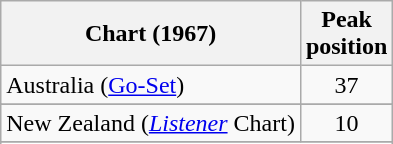<table class="wikitable sortable">
<tr>
<th>Chart (1967)</th>
<th>Peak<br>position</th>
</tr>
<tr>
<td>Australia (<a href='#'>Go-Set</a>)</td>
<td style="text-align:center;">37</td>
</tr>
<tr>
</tr>
<tr>
</tr>
<tr>
</tr>
<tr>
</tr>
<tr>
<td>New Zealand (<em><a href='#'>Listener</a></em> Chart)</td>
<td style="text-align:center;">10</td>
</tr>
<tr>
</tr>
<tr>
</tr>
<tr>
</tr>
</table>
